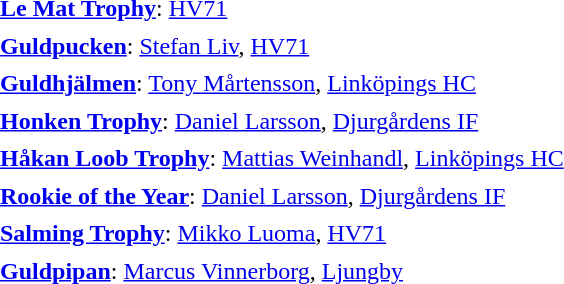<table cellpadding="3" cellspacing="1">
<tr>
<td><strong><a href='#'>Le Mat Trophy</a></strong>: <a href='#'>HV71</a></td>
<td></td>
</tr>
<tr>
<td><strong><a href='#'>Guldpucken</a></strong>: <a href='#'>Stefan Liv</a>, <a href='#'>HV71</a></td>
<td></td>
</tr>
<tr>
<td><strong><a href='#'>Guldhjälmen</a></strong>: <a href='#'>Tony Mårtensson</a>, <a href='#'>Linköpings HC</a></td>
<td></td>
</tr>
<tr>
<td><strong><a href='#'>Honken Trophy</a></strong>:  <a href='#'>Daniel Larsson</a>, <a href='#'>Djurgårdens IF</a></td>
<td></td>
</tr>
<tr>
<td><strong><a href='#'>Håkan Loob Trophy</a></strong>:  <a href='#'>Mattias Weinhandl</a>, <a href='#'>Linköpings HC</a></td>
<td></td>
</tr>
<tr>
<td><strong><a href='#'>Rookie of the Year</a></strong>:  <a href='#'>Daniel Larsson</a>, <a href='#'>Djurgårdens IF</a></td>
<td></td>
</tr>
<tr>
<td><strong><a href='#'>Salming Trophy</a></strong>: <a href='#'>Mikko Luoma</a>, <a href='#'>HV71</a></td>
</tr>
<tr>
<td><strong><a href='#'>Guldpipan</a></strong>:  <a href='#'>Marcus Vinnerborg</a>, <a href='#'>Ljungby</a></td>
<td></td>
</tr>
</table>
